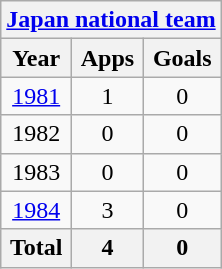<table class="wikitable" style="text-align:center">
<tr>
<th colspan=3><a href='#'>Japan national team</a></th>
</tr>
<tr>
<th>Year</th>
<th>Apps</th>
<th>Goals</th>
</tr>
<tr>
<td><a href='#'>1981</a></td>
<td>1</td>
<td>0</td>
</tr>
<tr>
<td>1982</td>
<td>0</td>
<td>0</td>
</tr>
<tr>
<td>1983</td>
<td>0</td>
<td>0</td>
</tr>
<tr>
<td><a href='#'>1984</a></td>
<td>3</td>
<td>0</td>
</tr>
<tr>
<th>Total</th>
<th>4</th>
<th>0</th>
</tr>
</table>
